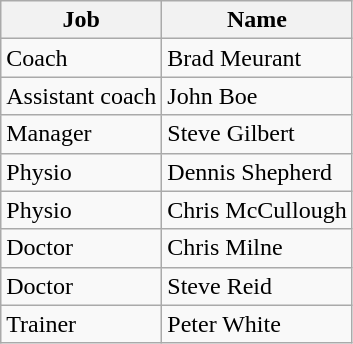<table class="wikitable">
<tr>
<th>Job</th>
<th>Name</th>
</tr>
<tr>
<td>Coach</td>
<td>Brad Meurant</td>
</tr>
<tr>
<td>Assistant coach</td>
<td>John Boe</td>
</tr>
<tr>
<td>Manager</td>
<td>Steve Gilbert</td>
</tr>
<tr>
<td>Physio</td>
<td>Dennis Shepherd</td>
</tr>
<tr>
<td>Physio</td>
<td>Chris McCullough</td>
</tr>
<tr>
<td>Doctor</td>
<td>Chris Milne</td>
</tr>
<tr>
<td>Doctor</td>
<td>Steve Reid</td>
</tr>
<tr>
<td>Trainer</td>
<td>Peter White</td>
</tr>
</table>
